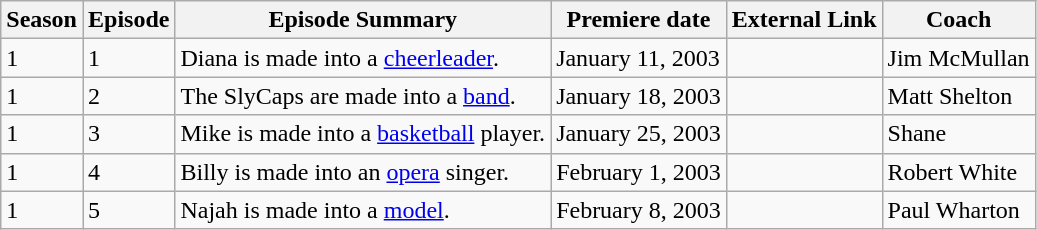<table class="wikitable">
<tr>
<th>Season</th>
<th>Episode</th>
<th>Episode Summary</th>
<th>Premiere date</th>
<th>External Link</th>
<th>Coach</th>
</tr>
<tr>
<td>1</td>
<td>1</td>
<td>Diana is made into a <a href='#'>cheerleader</a>.</td>
<td>January 11, 2003</td>
<td></td>
<td>Jim McMullan</td>
</tr>
<tr>
<td>1</td>
<td>2</td>
<td>The SlyCaps are made into a <a href='#'>band</a>.</td>
<td>January 18, 2003</td>
<td></td>
<td>Matt Shelton</td>
</tr>
<tr>
<td>1</td>
<td>3</td>
<td>Mike is made into a <a href='#'>basketball</a> player.</td>
<td>January 25, 2003</td>
<td></td>
<td>Shane</td>
</tr>
<tr>
<td>1</td>
<td>4</td>
<td>Billy is made into an <a href='#'>opera</a> singer.</td>
<td>February 1, 2003</td>
<td></td>
<td>Robert White</td>
</tr>
<tr>
<td>1</td>
<td>5</td>
<td>Najah is made into a <a href='#'>model</a>.</td>
<td>February 8, 2003</td>
<td></td>
<td>Paul Wharton</td>
</tr>
</table>
